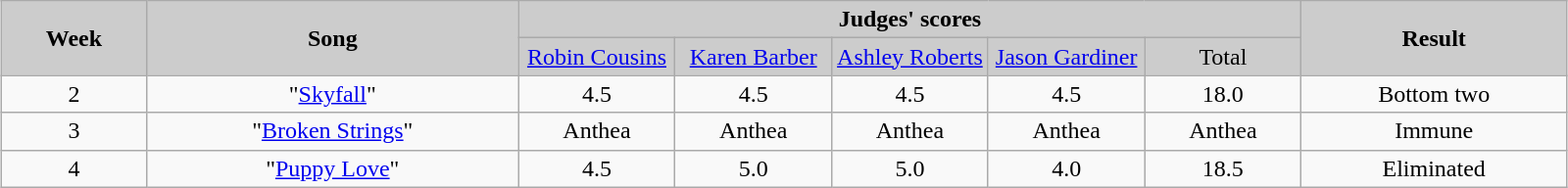<table class="wikitable" style="margin:auto;">
<tr style="text-align:Center; background:#ccc;">
<td rowspan="2"><strong>Week</strong></td>
<td rowspan="2"><strong>Song</strong></td>
<td colspan="5"><strong>Judges' scores</strong></td>
<td rowspan="2"><strong>Result</strong></td>
</tr>
<tr style="text-align:center; background:#ccc;">
<td style="width:10%; "><a href='#'>Robin Cousins</a></td>
<td style="width:10%; "><a href='#'>Karen Barber</a></td>
<td style="width:10%; "><a href='#'>Ashley Roberts</a></td>
<td style="width:10%; "><a href='#'>Jason Gardiner</a></td>
<td style="width:10%; ">Total</td>
</tr>
<tr style="text-align:center">
<td>2</td>
<td>"<a href='#'>Skyfall</a>"</td>
<td>4.5</td>
<td>4.5</td>
<td>4.5</td>
<td>4.5</td>
<td>18.0</td>
<td>Bottom two</td>
</tr>
<tr style="text-align:center">
<td>3</td>
<td>"<a href='#'>Broken Strings</a>"</td>
<td>Anthea</td>
<td>Anthea</td>
<td>Anthea</td>
<td>Anthea</td>
<td>Anthea</td>
<td>Immune</td>
</tr>
<tr style="text-align:center">
<td>4</td>
<td>"<a href='#'>Puppy Love</a>"</td>
<td>4.5</td>
<td>5.0</td>
<td>5.0</td>
<td>4.0</td>
<td>18.5</td>
<td>Eliminated</td>
</tr>
</table>
